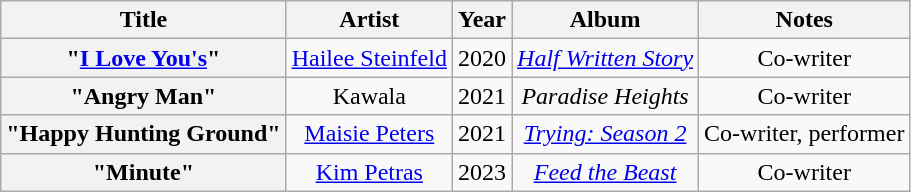<table class="wikitable plainrowheaders" style="text-align:center;">
<tr>
<th>Title</th>
<th>Artist</th>
<th>Year</th>
<th>Album</th>
<th>Notes</th>
</tr>
<tr>
<th scope="row">"<a href='#'>I Love You's</a>"</th>
<td><a href='#'>Hailee Steinfeld</a></td>
<td>2020</td>
<td><em><a href='#'>Half Written Story</a></em></td>
<td>Co-writer</td>
</tr>
<tr>
<th scope="row">"Angry Man"</th>
<td>Kawala</td>
<td>2021</td>
<td><em>Paradise Heights</em></td>
<td>Co-writer</td>
</tr>
<tr>
<th scope="row">"Happy Hunting Ground"</th>
<td><a href='#'>Maisie Peters</a></td>
<td>2021</td>
<td><em><a href='#'>Trying: Season 2</a></em></td>
<td>Co-writer, performer</td>
</tr>
<tr>
<th scope="row">"Minute"</th>
<td><a href='#'>Kim Petras</a></td>
<td>2023</td>
<td><em><a href='#'>Feed the Beast</a></em></td>
<td>Co-writer</td>
</tr>
</table>
